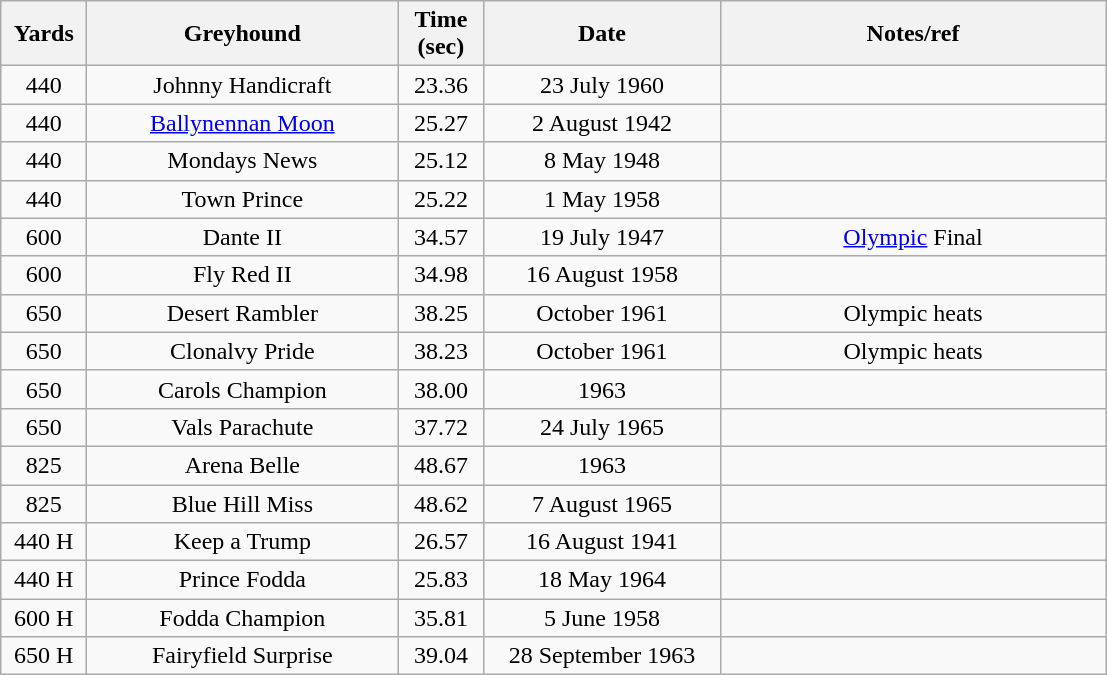<table class="wikitable" style="font-size: 100%">
<tr>
<th width=50>Yards</th>
<th width=200>Greyhound</th>
<th width=50>Time (sec)</th>
<th width=150>Date</th>
<th width=250>Notes/ref</th>
</tr>
<tr align=center>
<td>440</td>
<td>Johnny Handicraft</td>
<td>23.36</td>
<td>23 July 1960</td>
<td></td>
</tr>
<tr align=center>
<td>440</td>
<td><a href='#'>Ballynennan Moon</a></td>
<td>25.27</td>
<td>2 August 1942</td>
<td></td>
</tr>
<tr align=center>
<td>440</td>
<td>Mondays News</td>
<td>25.12</td>
<td>8 May 1948</td>
<td></td>
</tr>
<tr align=center>
<td>440</td>
<td>Town Prince</td>
<td>25.22</td>
<td>1 May 1958</td>
<td></td>
</tr>
<tr align=center>
<td>600</td>
<td>Dante II</td>
<td>34.57</td>
<td>19 July 1947</td>
<td><a href='#'>Olympic</a> Final</td>
</tr>
<tr align=center>
<td>600</td>
<td>Fly Red II</td>
<td>34.98</td>
<td>16 August 1958</td>
<td></td>
</tr>
<tr align=center>
<td>650</td>
<td>Desert Rambler</td>
<td>38.25</td>
<td>October 1961</td>
<td>Olympic heats</td>
</tr>
<tr align=center>
<td>650</td>
<td>Clonalvy Pride</td>
<td>38.23</td>
<td>October 1961</td>
<td>Olympic heats</td>
</tr>
<tr align=center>
<td>650</td>
<td>Carols Champion</td>
<td>38.00</td>
<td>1963</td>
<td></td>
</tr>
<tr align=center>
<td>650</td>
<td>Vals Parachute</td>
<td>37.72</td>
<td>24 July 1965</td>
<td></td>
</tr>
<tr align=center>
<td>825</td>
<td>Arena Belle</td>
<td>48.67</td>
<td>1963</td>
<td></td>
</tr>
<tr align=center>
<td>825</td>
<td>Blue Hill Miss</td>
<td>48.62</td>
<td>7 August 1965</td>
<td></td>
</tr>
<tr align=center>
<td>440 H</td>
<td>Keep a Trump</td>
<td>26.57</td>
<td>16 August 1941</td>
<td></td>
</tr>
<tr align=center>
<td>440 H</td>
<td>Prince Fodda</td>
<td>25.83</td>
<td>18 May 1964</td>
<td></td>
</tr>
<tr align=center>
<td>600 H</td>
<td>Fodda Champion</td>
<td>35.81</td>
<td>5 June 1958</td>
<td></td>
</tr>
<tr align=center>
<td>650 H</td>
<td>Fairyfield Surprise</td>
<td>39.04</td>
<td>28 September 1963</td>
<td></td>
</tr>
</table>
